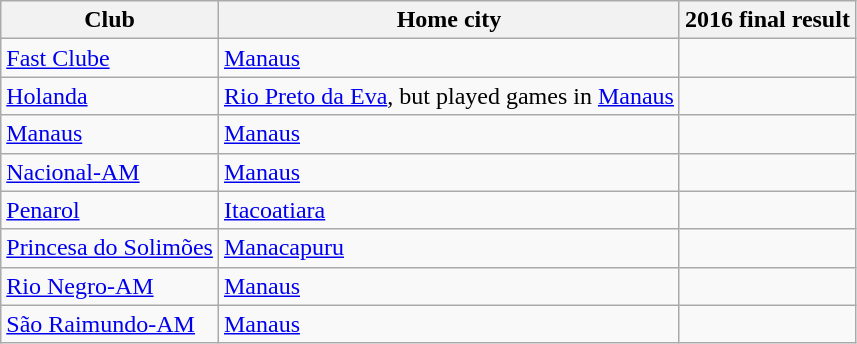<table class="wikitable sortable">
<tr>
<th>Club</th>
<th>Home city</th>
<th>2016 final result</th>
</tr>
<tr>
<td><a href='#'>Fast Clube</a></td>
<td><a href='#'>Manaus</a></td>
<td></td>
</tr>
<tr>
<td><a href='#'>Holanda</a></td>
<td><a href='#'>Rio Preto da Eva</a>, but played games in <a href='#'>Manaus</a></td>
<td></td>
</tr>
<tr>
<td><a href='#'>Manaus</a></td>
<td><a href='#'>Manaus</a></td>
<td></td>
</tr>
<tr>
<td><a href='#'>Nacional-AM</a></td>
<td><a href='#'>Manaus</a></td>
<td></td>
</tr>
<tr>
<td><a href='#'>Penarol</a></td>
<td><a href='#'>Itacoatiara</a></td>
<td></td>
</tr>
<tr>
<td><a href='#'>Princesa do Solimões</a></td>
<td><a href='#'>Manacapuru</a></td>
<td></td>
</tr>
<tr>
<td><a href='#'>Rio Negro-AM</a></td>
<td><a href='#'>Manaus</a></td>
<td></td>
</tr>
<tr>
<td><a href='#'>São Raimundo-AM</a></td>
<td><a href='#'>Manaus</a></td>
<td></td>
</tr>
</table>
